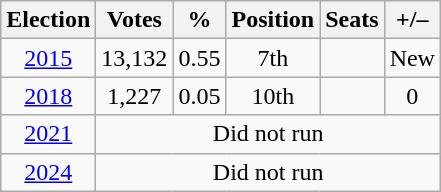<table class="wikitable" style="text-align:center">
<tr>
<th><strong>Election</strong></th>
<th scope="col"><strong>Votes</strong></th>
<th scope="col"><strong>%</strong></th>
<th>Position</th>
<th scope="col">Seats</th>
<th>+/–</th>
</tr>
<tr>
<td><a href='#'>2015</a></td>
<td>13,132</td>
<td>0.55</td>
<td> 7th</td>
<td></td>
<td>New</td>
</tr>
<tr>
<td><a href='#'>2018</a></td>
<td>1,227</td>
<td>0.05</td>
<td> 10th</td>
<td></td>
<td> 0</td>
</tr>
<tr>
<td><a href='#'>2021</a></td>
<td colspan="5">Did not run</td>
</tr>
<tr>
<td><a href='#'>2024</a></td>
<td colspan="5">Did not run</td>
</tr>
</table>
